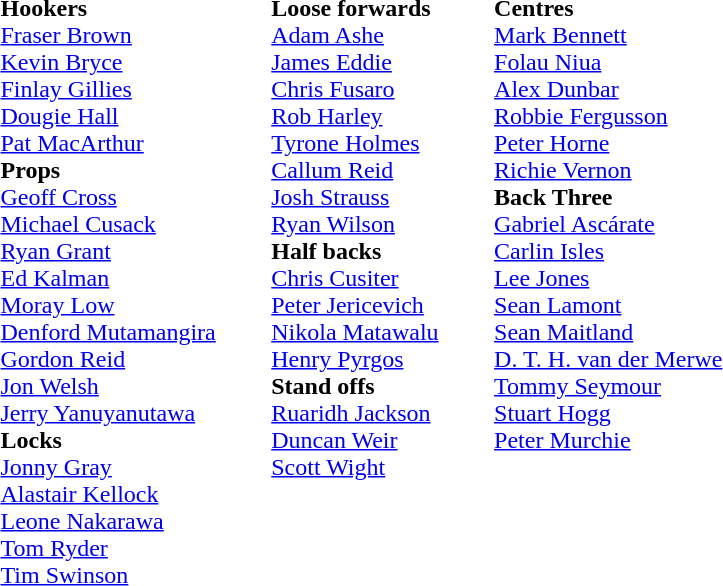<table class="toccolours" style="border-collapse: collapse;">
<tr>
<td valign="top"><br><strong>Hookers</strong><br>
 <a href='#'>Fraser Brown</a><br>
 <a href='#'>Kevin Bryce</a><br>
 <a href='#'>Finlay Gillies</a><br>
 <a href='#'>Dougie Hall</a><br>
 <a href='#'>Pat MacArthur</a><br><strong>Props</strong><br> <a href='#'>Geoff Cross</a><br>
 <a href='#'>Michael Cusack</a><br>
 <a href='#'>Ryan Grant</a><br>
 <a href='#'>Ed Kalman</a><br>
 <a href='#'>Moray Low</a><br>
 <a href='#'>Denford Mutamangira</a><br>
 <a href='#'>Gordon Reid</a><br>
 <a href='#'>Jon Welsh</a><br>
 <a href='#'>Jerry Yanuyanutawa</a><br><strong>Locks</strong><br>
 <a href='#'>Jonny Gray</a><br>
 <a href='#'>Alastair Kellock</a><br>
 <a href='#'>Leone Nakarawa</a><br>
 <a href='#'>Tom Ryder</a><br>
 <a href='#'>Tim Swinson</a><br></td>
<td width="33"> </td>
<td valign="top"><br><strong>Loose forwards</strong><br>
 <a href='#'>Adam Ashe</a><br>
 <a href='#'>James Eddie</a><br>
 <a href='#'>Chris Fusaro</a><br>
 <a href='#'>Rob Harley</a><br>
 <a href='#'>Tyrone Holmes</a><br>
 <a href='#'>Callum Reid</a><br>
 <a href='#'>Josh Strauss</a><br>
 <a href='#'>Ryan Wilson</a><br><strong>Half backs</strong> <br>
 <a href='#'>Chris Cusiter</a><br>
 <a href='#'>Peter Jericevich</a><br>
 <a href='#'>Nikola Matawalu</a><br>
 <a href='#'>Henry Pyrgos</a><br><strong>Stand offs</strong> <br>
 <a href='#'>Ruaridh Jackson</a><br>
 <a href='#'>Duncan Weir</a><br>
 <a href='#'>Scott Wight</a></td>
<td width="33"> </td>
<td valign="top"><br><strong>Centres</strong><br>
 <a href='#'>Mark Bennett</a><br>
 <a href='#'>Folau Niua</a><br>
 <a href='#'>Alex Dunbar</a><br>
 <a href='#'>Robbie Fergusson</a><br>
 <a href='#'>Peter Horne</a><br>
 <a href='#'>Richie Vernon</a><br>
<strong>Back Three</strong><br>
 <a href='#'>Gabriel Ascárate</a><br>
 <a href='#'>Carlin Isles</a><br>
 <a href='#'>Lee Jones</a><br>
 <a href='#'>Sean Lamont</a><br>
 <a href='#'>Sean Maitland</a><br>
 <a href='#'>D. T. H. van der Merwe</a> <br>
 <a href='#'>Tommy Seymour</a><br>
 <a href='#'>Stuart Hogg</a><br>
 <a href='#'>Peter Murchie</a><br></td>
</tr>
</table>
